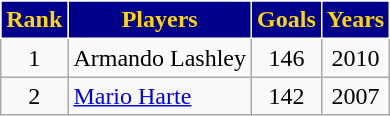<table class="wikitable" style="text-align:center;">
<tr>
<th style="background:darkblue; color:gold; border:1px solid white;">Rank</th>
<th style="background:darkblue; color:gold; border:1px solid white;">Players</th>
<th style="background:darkblue; color:gold; border:1px solid white;">Goals</th>
<th style="background:darkblue; color:gold; border:1px solid white;">Years</th>
</tr>
<tr>
<td>1</td>
<td align=left> Armando Lashley</td>
<td>146</td>
<td>2010</td>
</tr>
<tr>
<td>2</td>
<td align=left> <a href='#'>Mario Harte</a></td>
<td>142</td>
<td>2007</td>
</tr>
</table>
